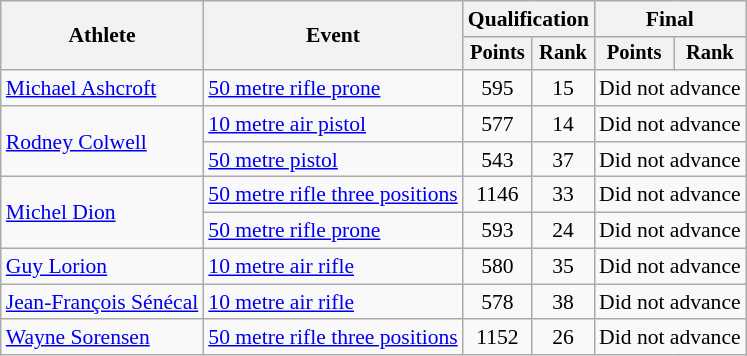<table class="wikitable" style="font-size:90%">
<tr>
<th rowspan="2">Athlete</th>
<th rowspan="2">Event</th>
<th colspan=2>Qualification</th>
<th colspan=2>Final</th>
</tr>
<tr style="font-size:95%">
<th>Points</th>
<th>Rank</th>
<th>Points</th>
<th>Rank</th>
</tr>
<tr align=center>
<td align=left><a href='#'>Michael Ashcroft</a></td>
<td align=left><a href='#'>50 metre rifle prone</a></td>
<td>595</td>
<td>15</td>
<td colspan=2>Did not advance</td>
</tr>
<tr align=center>
<td align=left rowspan=2><a href='#'>Rodney Colwell</a></td>
<td align=left><a href='#'>10 metre air pistol</a></td>
<td>577</td>
<td>14</td>
<td colspan=2>Did not advance</td>
</tr>
<tr align=center>
<td align=left><a href='#'>50 metre pistol</a></td>
<td>543</td>
<td>37</td>
<td colspan=2>Did not advance</td>
</tr>
<tr align=center>
<td align=left rowspan=2><a href='#'>Michel Dion</a></td>
<td align=left><a href='#'>50 metre rifle three positions</a></td>
<td>1146</td>
<td>33</td>
<td colspan=2>Did not advance</td>
</tr>
<tr align=center>
<td align=left><a href='#'>50 metre rifle prone</a></td>
<td>593</td>
<td>24</td>
<td colspan=2>Did not advance</td>
</tr>
<tr align=center>
<td align=left><a href='#'>Guy Lorion</a></td>
<td align=left><a href='#'>10 metre air rifle</a></td>
<td>580</td>
<td>35</td>
<td colspan=2>Did not advance</td>
</tr>
<tr align=center>
<td align=left><a href='#'>Jean-François Sénécal</a></td>
<td align=left><a href='#'>10 metre air rifle</a></td>
<td>578</td>
<td>38</td>
<td colspan=2>Did not advance</td>
</tr>
<tr align=center>
<td align=left><a href='#'>Wayne Sorensen</a></td>
<td align=left><a href='#'>50 metre rifle three positions</a></td>
<td>1152</td>
<td>26</td>
<td colspan=2>Did not advance</td>
</tr>
</table>
